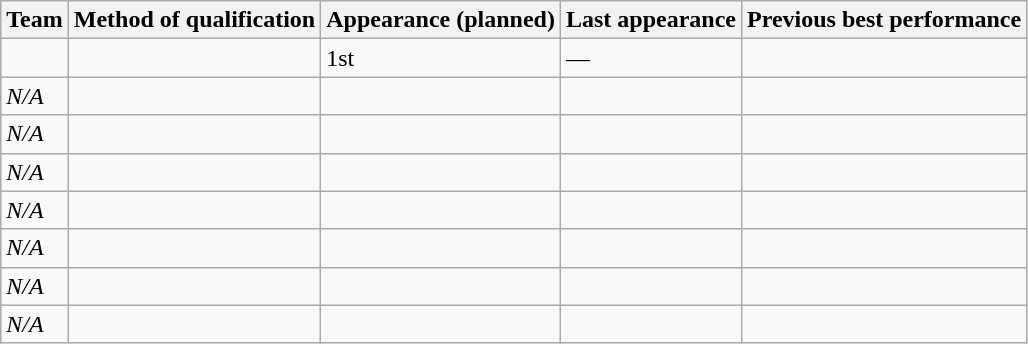<table class="wikitable sortable">
<tr>
<th>Team</th>
<th>Method of qualification</th>
<th data-sort-type="number">Appearance (planned)</th>
<th>Last appearance</th>
<th>Previous best performance</th>
</tr>
<tr>
<td></td>
<td></td>
<td>1st</td>
<td>—</td>
<td></td>
</tr>
<tr>
<td><em>N/A</em></td>
<td></td>
<td></td>
<td></td>
<td></td>
</tr>
<tr>
<td><em>N/A</em></td>
<td></td>
<td></td>
<td></td>
<td></td>
</tr>
<tr>
<td><em>N/A</em></td>
<td></td>
<td></td>
<td></td>
<td></td>
</tr>
<tr>
<td><em>N/A</em></td>
<td></td>
<td></td>
<td></td>
<td></td>
</tr>
<tr>
<td><em>N/A</em></td>
<td></td>
<td></td>
<td></td>
<td></td>
</tr>
<tr>
<td><em>N/A</em></td>
<td></td>
<td></td>
<td></td>
<td></td>
</tr>
<tr>
<td><em>N/A</em></td>
<td></td>
<td></td>
<td></td>
<td></td>
</tr>
</table>
